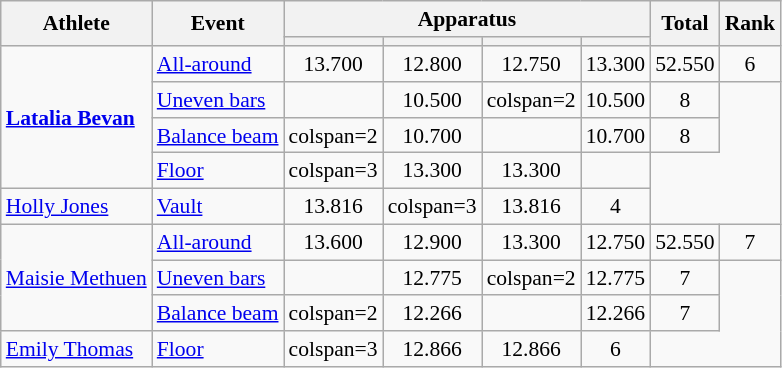<table class="wikitable" style="font-size:90%">
<tr>
<th rowspan=2>Athlete</th>
<th rowspan=2>Event</th>
<th colspan=4>Apparatus</th>
<th rowspan=2>Total</th>
<th rowspan=2>Rank</th>
</tr>
<tr style="font-size:95%">
<th></th>
<th></th>
<th></th>
<th></th>
</tr>
<tr align=center>
<td align=left rowspan=4><strong><a href='#'>Latalia Bevan</a></strong></td>
<td align=left><a href='#'>All-around</a></td>
<td>13.700</td>
<td>12.800</td>
<td>12.750</td>
<td>13.300</td>
<td>52.550</td>
<td>6</td>
</tr>
<tr align=center>
<td align=left><a href='#'>Uneven bars</a></td>
<td></td>
<td>10.500</td>
<td>colspan=2 </td>
<td>10.500</td>
<td>8</td>
</tr>
<tr align=center>
<td align=left><a href='#'>Balance beam</a></td>
<td>colspan=2 </td>
<td>10.700</td>
<td></td>
<td>10.700</td>
<td>8</td>
</tr>
<tr align=center>
<td align=left><a href='#'>Floor</a></td>
<td>colspan=3 </td>
<td>13.300</td>
<td>13.300</td>
<td></td>
</tr>
<tr align=center>
<td align=left><a href='#'>Holly Jones</a></td>
<td align=left><a href='#'>Vault</a></td>
<td>13.816</td>
<td>colspan=3 </td>
<td>13.816</td>
<td>4</td>
</tr>
<tr align=center>
<td align=left rowspan=3><a href='#'>Maisie Methuen</a></td>
<td align=left><a href='#'>All-around</a></td>
<td>13.600</td>
<td>12.900</td>
<td>13.300</td>
<td>12.750</td>
<td>52.550</td>
<td>7</td>
</tr>
<tr align=center>
<td align=left><a href='#'>Uneven bars</a></td>
<td></td>
<td>12.775</td>
<td>colspan=2 </td>
<td>12.775</td>
<td>7</td>
</tr>
<tr align=center>
<td align=left><a href='#'>Balance beam</a></td>
<td>colspan=2 </td>
<td>12.266</td>
<td></td>
<td>12.266</td>
<td>7</td>
</tr>
<tr align=center>
<td align=left><a href='#'>Emily Thomas</a></td>
<td align=left><a href='#'>Floor</a></td>
<td>colspan=3 </td>
<td>12.866</td>
<td>12.866</td>
<td>6</td>
</tr>
</table>
